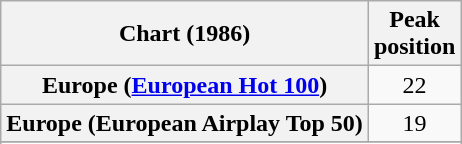<table class="wikitable plainrowheaders">
<tr>
<th>Chart (1986)</th>
<th>Peak<br>position</th>
</tr>
<tr>
<th scope="row">Europe (<a href='#'>European Hot 100</a>)</th>
<td align="center">22</td>
</tr>
<tr>
<th scope="row">Europe (European Airplay Top 50)</th>
<td style="text-align:center;">19</td>
</tr>
<tr>
</tr>
<tr>
</tr>
</table>
